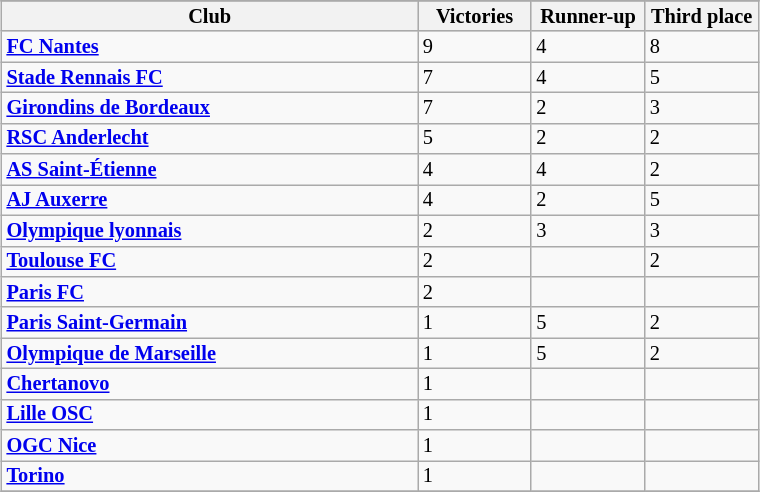<table class="wikitable sortable alternance" style="margin:1em auto; font-size:85%; text-align:left; line-height:14px;" width=40%>
<tr style="background: #efefef;">
</tr>
<tr ---- bgcolor="#cccccc">
<th width=55%>Club</th>
<th width=15%>Victories</th>
<th width=15%>Runner-up</th>
<th width=15%>Third place</th>
</tr>
<tr ---->
<td> <strong><a href='#'>FC Nantes</a></strong></td>
<td>9</td>
<td>4</td>
<td>8</td>
</tr>
<tr ---->
<td> <strong><a href='#'>Stade Rennais FC</a></strong></td>
<td>7</td>
<td>4</td>
<td>5</td>
</tr>
<tr ---->
<td> <strong><a href='#'>Girondins de Bordeaux</a></strong></td>
<td>7</td>
<td>2</td>
<td>3</td>
</tr>
<tr ---->
<td> <strong><a href='#'>RSC Anderlecht</a></strong></td>
<td>5</td>
<td>2</td>
<td>2</td>
</tr>
<tr ---->
<td> <strong><a href='#'>AS Saint-Étienne</a></strong></td>
<td>4</td>
<td>4</td>
<td>2</td>
</tr>
<tr ---->
<td> <strong><a href='#'>AJ Auxerre</a></strong></td>
<td>4</td>
<td>2</td>
<td>5</td>
</tr>
<tr ---->
<td> <strong><a href='#'>Olympique lyonnais</a></strong></td>
<td>2</td>
<td>3</td>
<td>3</td>
</tr>
<tr ---->
<td> <strong><a href='#'>Toulouse FC</a></strong></td>
<td>2</td>
<td></td>
<td>2</td>
</tr>
<tr ---->
<td> <strong><a href='#'>Paris FC</a></strong></td>
<td>2</td>
<td></td>
<td></td>
</tr>
<tr ---->
<td> <strong><a href='#'>Paris Saint-Germain</a></strong></td>
<td>1</td>
<td>5</td>
<td>2</td>
</tr>
<tr ---->
<td> <strong><a href='#'>Olympique de Marseille</a></strong></td>
<td>1</td>
<td>5</td>
<td>2</td>
</tr>
<tr ---->
<td> <strong><a href='#'>Chertanovo</a></strong></td>
<td>1</td>
<td></td>
<td></td>
</tr>
<tr ---->
<td> <strong><a href='#'>Lille OSC</a></strong></td>
<td>1</td>
<td></td>
<td></td>
</tr>
<tr ---->
<td> <strong><a href='#'>OGC Nice</a></strong></td>
<td>1</td>
<td></td>
<td></td>
</tr>
<tr ---->
<td> <strong><a href='#'>Torino</a></strong></td>
<td>1</td>
<td></td>
<td></td>
</tr>
<tr ---->
</tr>
</table>
